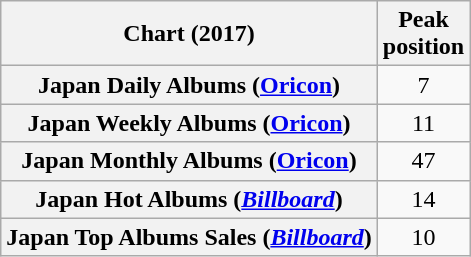<table class="wikitable sortable plainrowheaders" style="text-align:center;">
<tr>
<th scope="col">Chart (2017)</th>
<th scope="col">Peak<br>position</th>
</tr>
<tr>
<th scope="row">Japan Daily Albums (<a href='#'>Oricon</a>)</th>
<td style="text-align:center;">7</td>
</tr>
<tr>
<th scope="row">Japan Weekly Albums (<a href='#'>Oricon</a>)</th>
<td style="text-align:center;">11</td>
</tr>
<tr>
<th scope="row">Japan Monthly Albums (<a href='#'>Oricon</a>)</th>
<td style="text-align:center;">47</td>
</tr>
<tr>
<th scope="row">Japan Hot Albums (<em><a href='#'>Billboard</a></em>)</th>
<td style="text-align:center;">14</td>
</tr>
<tr>
<th scope="row">Japan Top Albums Sales (<em><a href='#'>Billboard</a></em>)</th>
<td style="text-align:center;">10</td>
</tr>
</table>
